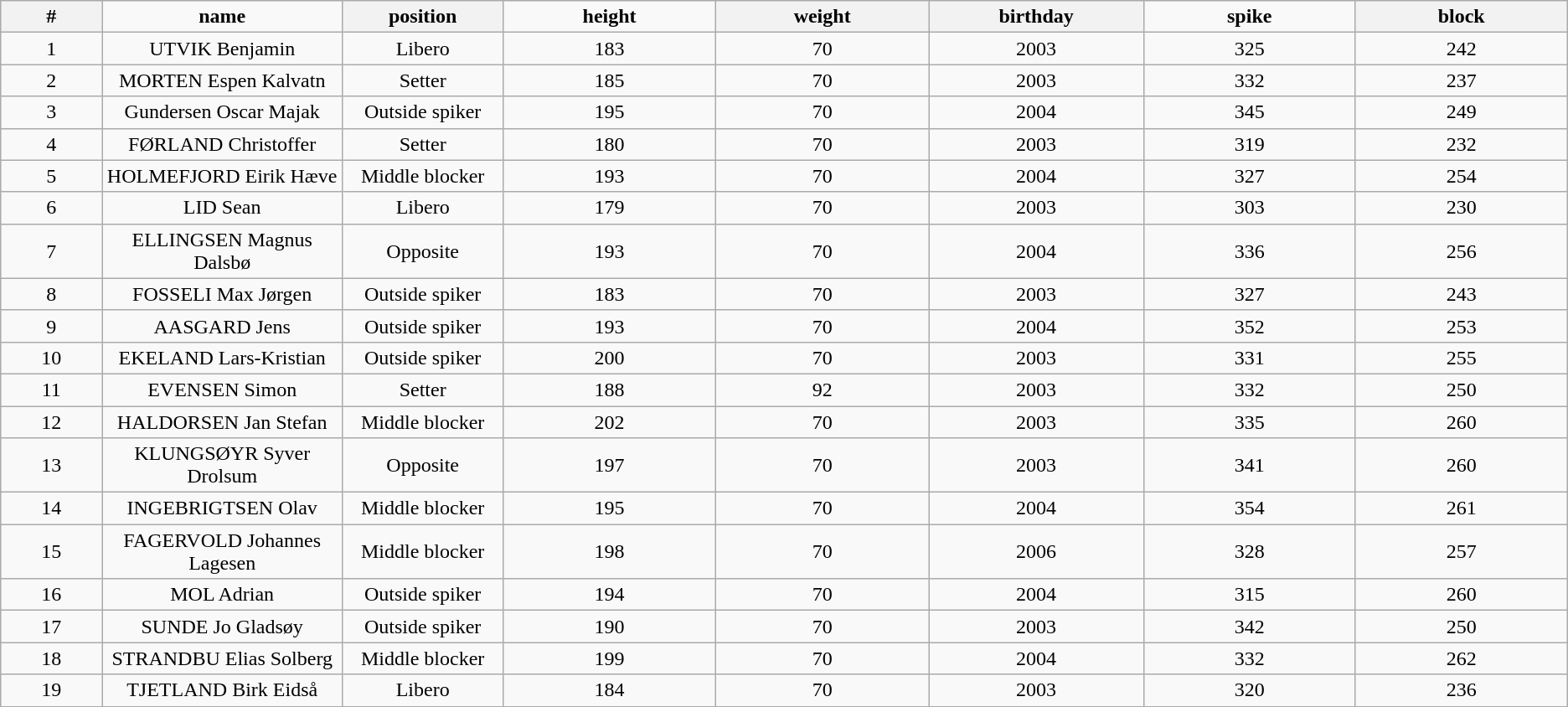<table Class="wikitable sortable" style="text-align:center;">
<tr>
<th Style="width:5em">#</th>
<td style="width:12em"><strong>name</strong></td>
<th Style="width:8em"><strong>position</strong></th>
<td style="width:11em"><strong>height</strong></td>
<th Style="width:11em"><strong>weight</strong></th>
<th Style="width:11em"><strong>birthday</strong></th>
<td style="width:11em"><strong>spike</strong></td>
<th Style="width:11em"><strong>block</strong></th>
</tr>
<tr>
<td>1</td>
<td>UTVIK Benjamin</td>
<td>Libero</td>
<td>183</td>
<td>70</td>
<td>2003</td>
<td>325</td>
<td>242</td>
</tr>
<tr>
<td>2</td>
<td>MORTEN Espen Kalvatn</td>
<td>Setter</td>
<td>185</td>
<td>70</td>
<td>2003</td>
<td>332</td>
<td>237</td>
</tr>
<tr>
<td>3</td>
<td>Gundersen Oscar Majak</td>
<td>Outside spiker</td>
<td>195</td>
<td>70</td>
<td>2004</td>
<td>345</td>
<td>249</td>
</tr>
<tr>
<td>4</td>
<td>FØRLAND Christoffer</td>
<td>Setter</td>
<td>180</td>
<td>70</td>
<td>2003</td>
<td>319</td>
<td>232</td>
</tr>
<tr>
<td>5</td>
<td>HOLMEFJORD Eirik Hæve</td>
<td>Middle blocker</td>
<td>193</td>
<td>70</td>
<td>2004</td>
<td>327</td>
<td>254</td>
</tr>
<tr>
<td>6</td>
<td>LID Sean</td>
<td>Libero</td>
<td>179</td>
<td>70</td>
<td>2003</td>
<td>303</td>
<td>230</td>
</tr>
<tr>
<td>7</td>
<td>ELLINGSEN Magnus Dalsbø</td>
<td>Opposite</td>
<td>193</td>
<td>70</td>
<td>2004</td>
<td>336</td>
<td>256</td>
</tr>
<tr>
<td>8</td>
<td>FOSSELI Max Jørgen</td>
<td>Outside spiker</td>
<td>183</td>
<td>70</td>
<td>2003</td>
<td>327</td>
<td>243</td>
</tr>
<tr>
<td>9</td>
<td>AASGARD Jens</td>
<td>Outside spiker</td>
<td>193</td>
<td>70</td>
<td>2004</td>
<td>352</td>
<td>253</td>
</tr>
<tr>
<td>10</td>
<td>EKELAND Lars-Kristian</td>
<td>Outside spiker</td>
<td>200</td>
<td>70</td>
<td>2003</td>
<td>331</td>
<td>255</td>
</tr>
<tr>
<td>11</td>
<td>EVENSEN Simon</td>
<td>Setter</td>
<td>188</td>
<td>92</td>
<td>2003</td>
<td>332</td>
<td>250</td>
</tr>
<tr>
<td>12</td>
<td>HALDORSEN Jan Stefan</td>
<td>Middle blocker</td>
<td>202</td>
<td>70</td>
<td>2003</td>
<td>335</td>
<td>260</td>
</tr>
<tr>
<td>13</td>
<td>KLUNGSØYR Syver Drolsum</td>
<td>Opposite</td>
<td>197</td>
<td>70</td>
<td>2003</td>
<td>341</td>
<td>260</td>
</tr>
<tr>
<td>14</td>
<td>INGEBRIGTSEN Olav</td>
<td>Middle blocker</td>
<td>195</td>
<td>70</td>
<td>2004</td>
<td>354</td>
<td>261</td>
</tr>
<tr>
<td>15</td>
<td>FAGERVOLD Johannes Lagesen</td>
<td>Middle blocker</td>
<td>198</td>
<td>70</td>
<td>2006</td>
<td>328</td>
<td>257</td>
</tr>
<tr>
<td>16</td>
<td>MOL Adrian</td>
<td>Outside spiker</td>
<td>194</td>
<td>70</td>
<td>2004</td>
<td>315</td>
<td>260</td>
</tr>
<tr>
<td>17</td>
<td>SUNDE Jo Gladsøy</td>
<td>Outside spiker</td>
<td>190</td>
<td>70</td>
<td>2003</td>
<td>342</td>
<td>250</td>
</tr>
<tr>
<td>18</td>
<td>STRANDBU Elias Solberg</td>
<td>Middle blocker</td>
<td>199</td>
<td>70</td>
<td>2004</td>
<td>332</td>
<td>262</td>
</tr>
<tr>
<td>19</td>
<td>TJETLAND Birk Eidså</td>
<td>Libero</td>
<td>184</td>
<td>70</td>
<td>2003</td>
<td>320</td>
<td>236</td>
</tr>
<tr>
</tr>
</table>
